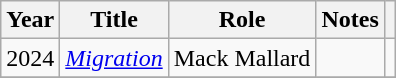<table class="wikitable">
<tr>
<th>Year</th>
<th>Title</th>
<th>Role</th>
<th>Notes</th>
<th></th>
</tr>
<tr>
<td>2024</td>
<td><em><a href='#'>Migration</a></em></td>
<td>Mack Mallard</td>
<td></td>
<td></td>
</tr>
<tr>
</tr>
</table>
